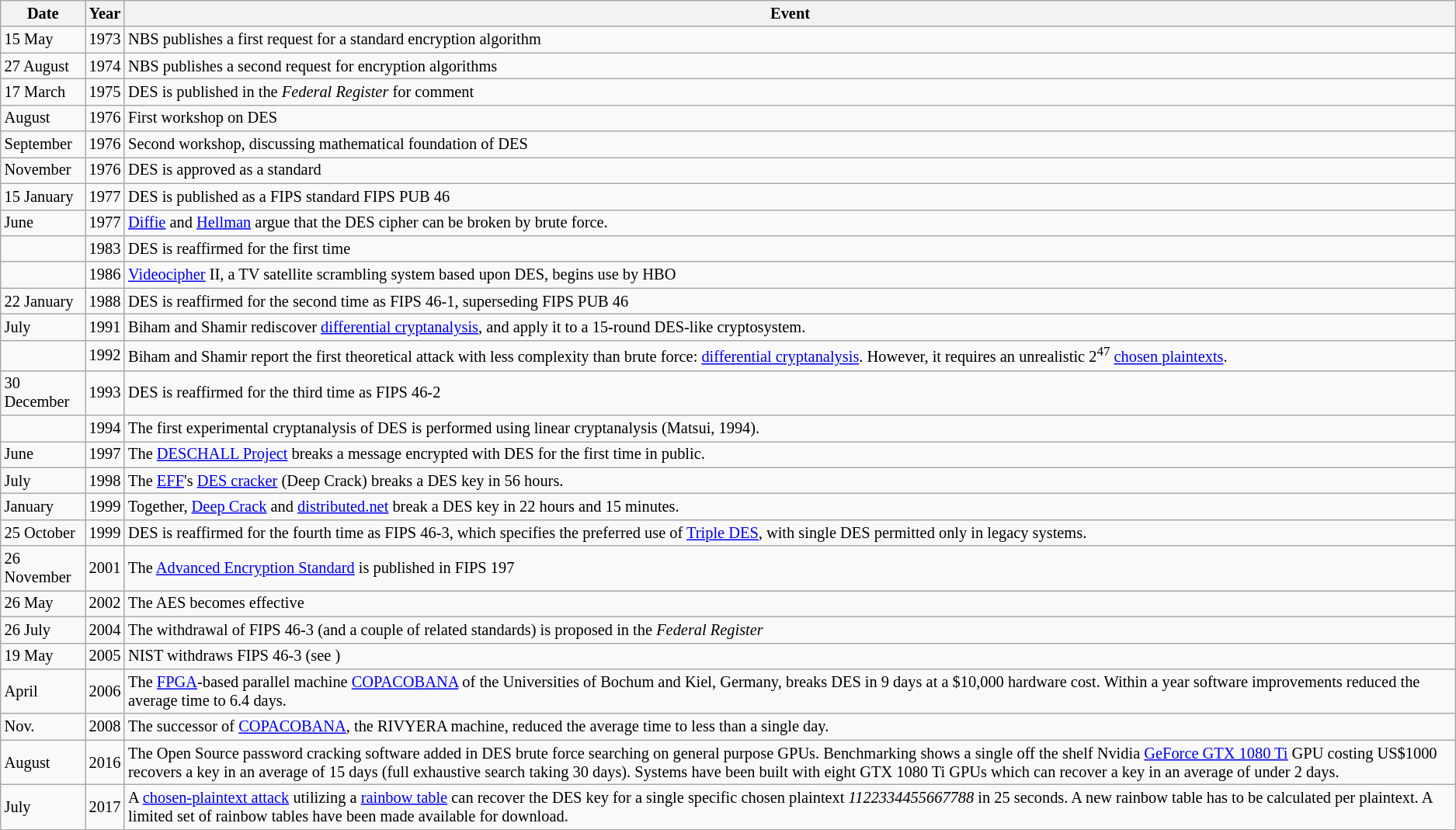<table class="wikitable" style="font-size:85%;">
<tr>
<th>Date</th>
<th>Year</th>
<th>Event</th>
</tr>
<tr>
<td>15 May</td>
<td>1973</td>
<td>NBS publishes a first request for a standard encryption algorithm</td>
</tr>
<tr>
<td>27 August</td>
<td>1974</td>
<td>NBS publishes a second request for encryption algorithms</td>
</tr>
<tr>
<td>17 March</td>
<td>1975</td>
<td>DES is published in the <em>Federal Register</em> for comment</td>
</tr>
<tr>
<td>August</td>
<td>1976</td>
<td>First workshop on DES</td>
</tr>
<tr>
<td>September</td>
<td>1976</td>
<td>Second workshop, discussing mathematical foundation of DES</td>
</tr>
<tr>
<td>November</td>
<td>1976</td>
<td>DES is approved as a standard</td>
</tr>
<tr>
<td>15 January</td>
<td>1977</td>
<td>DES is published as a FIPS standard FIPS PUB 46</td>
</tr>
<tr>
<td>June</td>
<td>1977</td>
<td><a href='#'>Diffie</a> and <a href='#'>Hellman</a> argue that the DES cipher can be broken by brute force.</td>
</tr>
<tr>
<td></td>
<td>1983</td>
<td>DES is reaffirmed for the first time</td>
</tr>
<tr>
<td></td>
<td>1986</td>
<td><a href='#'>Videocipher</a> II, a TV satellite scrambling system based upon DES, begins use by HBO</td>
</tr>
<tr>
<td>22 January</td>
<td>1988</td>
<td>DES is reaffirmed for the second time as FIPS 46-1, superseding FIPS PUB 46</td>
</tr>
<tr>
<td>July</td>
<td>1991</td>
<td>Biham and Shamir rediscover <a href='#'>differential cryptanalysis</a>, and apply it to a 15-round DES-like cryptosystem.</td>
</tr>
<tr>
<td></td>
<td>1992</td>
<td>Biham and Shamir report the first theoretical attack with less complexity than brute force: <a href='#'>differential cryptanalysis</a>. However, it requires an unrealistic 2<sup>47</sup> <a href='#'>chosen plaintexts</a>.</td>
</tr>
<tr>
<td>30 December</td>
<td>1993</td>
<td>DES is reaffirmed for the third time as FIPS 46-2</td>
</tr>
<tr>
<td></td>
<td>1994</td>
<td>The first experimental cryptanalysis of DES is performed using linear cryptanalysis (Matsui, 1994).</td>
</tr>
<tr>
<td>June</td>
<td>1997</td>
<td>The <a href='#'>DESCHALL Project</a> breaks a message encrypted with DES for the first time in public.</td>
</tr>
<tr>
<td>July</td>
<td>1998</td>
<td>The <a href='#'>EFF</a>'s <a href='#'>DES cracker</a> (Deep Crack) breaks a DES key in 56 hours.</td>
</tr>
<tr>
<td>January</td>
<td>1999</td>
<td>Together, <a href='#'>Deep Crack</a> and <a href='#'>distributed.net</a> break a DES key in 22 hours and 15 minutes.</td>
</tr>
<tr>
<td>25 October</td>
<td>1999</td>
<td>DES is reaffirmed for the fourth time as FIPS 46-3, which specifies the preferred use of <a href='#'>Triple DES</a>, with single DES permitted only in legacy systems.</td>
</tr>
<tr>
<td>26 November</td>
<td>2001</td>
<td>The <a href='#'>Advanced Encryption Standard</a> is published in FIPS 197</td>
</tr>
<tr>
<td>26 May</td>
<td>2002</td>
<td>The AES becomes effective</td>
</tr>
<tr>
<td>26 July</td>
<td>2004</td>
<td>The withdrawal of FIPS 46-3 (and a couple of related standards) is proposed in the <em>Federal Register</em></td>
</tr>
<tr>
<td>19 May</td>
<td>2005</td>
<td>NIST withdraws FIPS 46-3 (see )</td>
</tr>
<tr>
<td>April</td>
<td>2006</td>
<td>The <a href='#'>FPGA</a>-based parallel machine <a href='#'>COPACOBANA</a> of the Universities of Bochum and Kiel, Germany, breaks DES in 9 days at a $10,000 hardware cost. Within a year software improvements reduced the average time to 6.4 days.</td>
</tr>
<tr>
<td>Nov.</td>
<td>2008</td>
<td>The successor of <a href='#'>COPACOBANA</a>, the RIVYERA machine, reduced the average time to less than a single day.</td>
</tr>
<tr>
<td>August</td>
<td>2016</td>
<td>The Open Source password cracking software  added in DES brute force searching on general purpose GPUs. Benchmarking shows a single off the shelf Nvidia <a href='#'>GeForce GTX 1080 Ti</a> GPU costing US$1000 recovers a key in an average of 15 days (full exhaustive search taking 30 days). Systems have been built with eight GTX 1080 Ti GPUs which can recover a key in an average of under 2 days.</td>
</tr>
<tr>
<td>July</td>
<td>2017</td>
<td>A <a href='#'>chosen-plaintext attack</a> utilizing a <a href='#'>rainbow table</a> can recover the DES key for a single specific chosen plaintext <em>1122334455667788</em> in 25 seconds. A new rainbow table has to be calculated per plaintext. A limited set of rainbow tables have been made available for download.</td>
</tr>
</table>
